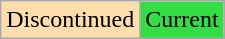<table class="wikitable">
<tr>
<td style="background:#ffdead;"><abbr>Discontinued</abbr></td>
<td style="background:#3d4;"><abbr>Current</abbr></td>
</tr>
</table>
